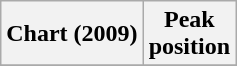<table class="wikitable sortable plainrowheaders">
<tr>
<th scope="col">Chart (2009)</th>
<th scope="col">Peak<br>position</th>
</tr>
<tr>
</tr>
</table>
